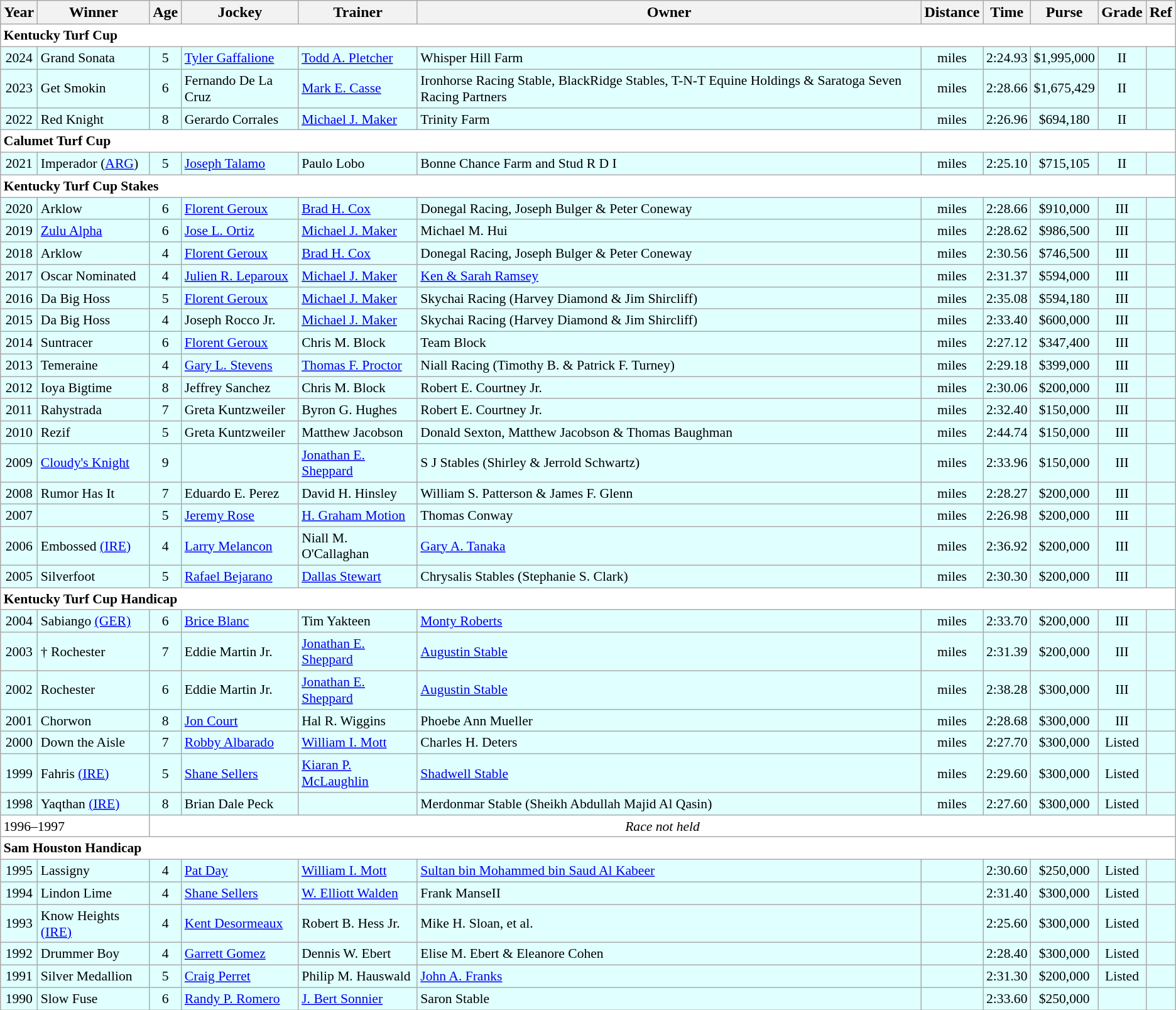<table class="wikitable sortable">
<tr>
<th>Year</th>
<th>Winner</th>
<th>Age</th>
<th>Jockey</th>
<th>Trainer</th>
<th>Owner</th>
<th>Distance</th>
<th>Time</th>
<th>Purse</th>
<th>Grade</th>
<th>Ref</th>
</tr>
<tr style="font-size:90%; background-color:white">
<td align="left" colspan=11><strong>Kentucky Turf Cup</strong></td>
</tr>
<tr style="font-size:90%; background-color:lightcyan">
<td align=center>2024</td>
<td>Grand Sonata</td>
<td align=center>5</td>
<td><a href='#'>Tyler Gaffalione</a></td>
<td><a href='#'>Todd A. Pletcher</a></td>
<td>Whisper Hill Farm</td>
<td align=center> miles</td>
<td align=center>2:24.93</td>
<td align=center>$1,995,000</td>
<td align=center>II</td>
<td></td>
</tr>
<tr style="font-size:90%; background-color:lightcyan">
<td align=center>2023</td>
<td>Get Smokin</td>
<td align=center>6</td>
<td>Fernando De La Cruz</td>
<td><a href='#'>Mark E. Casse</a></td>
<td>Ironhorse Racing Stable, BlackRidge Stables, T-N-T Equine Holdings & Saratoga Seven Racing Partners</td>
<td align=center> miles</td>
<td align=center>2:28.66</td>
<td align=center>$1,675,429</td>
<td align=center>II</td>
<td></td>
</tr>
<tr style="font-size:90%; background-color:lightcyan">
<td align=center>2022</td>
<td>Red Knight</td>
<td align=center>8</td>
<td>Gerardo Corrales</td>
<td><a href='#'>Michael J. Maker</a></td>
<td>Trinity Farm</td>
<td align=center> miles</td>
<td align=center>2:26.96</td>
<td align=center>$694,180</td>
<td align=center>II</td>
<td></td>
</tr>
<tr style="font-size:90%; background-color:white">
<td align="left" colspan=11><strong>Calumet Turf Cup</strong></td>
</tr>
<tr style="font-size:90%; background-color:lightcyan">
<td align=center>2021</td>
<td>Imperador (<a href='#'>ARG</a>)</td>
<td align=center>5</td>
<td><a href='#'>Joseph Talamo</a></td>
<td>Paulo Lobo</td>
<td>Bonne Chance Farm and Stud R D I</td>
<td align=center> miles</td>
<td align=center>2:25.10</td>
<td align=center>$715,105</td>
<td align=center>II</td>
<td></td>
</tr>
<tr style="font-size:90%; background-color:white">
<td align="left" colspan=11><strong>Kentucky Turf Cup Stakes</strong></td>
</tr>
<tr style="font-size:90%; background-color:lightcyan">
<td align=center>2020</td>
<td>Arklow</td>
<td align=center>6</td>
<td><a href='#'>Florent Geroux</a></td>
<td><a href='#'>Brad H. Cox</a></td>
<td>Donegal Racing, Joseph Bulger & Peter Coneway</td>
<td align=center> miles</td>
<td align=center>2:28.66</td>
<td align=center>$910,000</td>
<td align=center>III</td>
<td></td>
</tr>
<tr style="font-size:90%; background-color:lightcyan">
<td align=center>2019</td>
<td><a href='#'>Zulu Alpha</a></td>
<td align=center>6</td>
<td><a href='#'>Jose L. Ortiz</a></td>
<td><a href='#'>Michael J. Maker</a></td>
<td>Michael M. Hui</td>
<td align=center> miles</td>
<td align=center>2:28.62</td>
<td align=center>$986,500</td>
<td align=center>III</td>
<td></td>
</tr>
<tr style="font-size:90%; background-color:lightcyan">
<td align=center>2018</td>
<td>Arklow</td>
<td align=center>4</td>
<td><a href='#'>Florent Geroux</a></td>
<td><a href='#'>Brad H. Cox</a></td>
<td>Donegal Racing, Joseph Bulger & Peter Coneway</td>
<td align=center> miles</td>
<td align=center>2:30.56</td>
<td align=center>$746,500</td>
<td align=center>III</td>
<td></td>
</tr>
<tr style="font-size:90%; background-color:lightcyan">
<td align=center>2017</td>
<td>Oscar Nominated</td>
<td align=center>4</td>
<td><a href='#'>Julien R. Leparoux</a></td>
<td><a href='#'>Michael J. Maker</a></td>
<td><a href='#'>Ken & Sarah Ramsey</a></td>
<td align=center> miles</td>
<td align=center>2:31.37</td>
<td align=center>$594,000</td>
<td align=center>III</td>
<td></td>
</tr>
<tr style="font-size:90%; background-color:lightcyan">
<td align=center>2016</td>
<td>Da Big Hoss</td>
<td align=center>5</td>
<td><a href='#'>Florent Geroux</a></td>
<td><a href='#'>Michael J. Maker</a></td>
<td>Skychai Racing (Harvey Diamond & Jim Shircliff)</td>
<td align=center> miles</td>
<td align=center>2:35.08</td>
<td align=center>$594,180</td>
<td align=center>III</td>
<td></td>
</tr>
<tr style="font-size:90%; background-color:lightcyan">
<td align=center>2015</td>
<td>Da Big Hoss</td>
<td align=center>4</td>
<td>Joseph Rocco Jr.</td>
<td><a href='#'>Michael J. Maker</a></td>
<td>Skychai Racing (Harvey Diamond & Jim Shircliff)</td>
<td align=center> miles</td>
<td align=center>2:33.40</td>
<td align=center>$600,000</td>
<td align=center>III</td>
<td></td>
</tr>
<tr style="font-size:90%; background-color:lightcyan">
<td align=center>2014</td>
<td>Suntracer</td>
<td align=center>6</td>
<td><a href='#'>Florent Geroux</a></td>
<td>Chris M. Block</td>
<td>Team Block</td>
<td align=center> miles</td>
<td align=center>2:27.12</td>
<td align=center>$347,400</td>
<td align=center>III</td>
<td></td>
</tr>
<tr style="font-size:90%; background-color:lightcyan">
<td align=center>2013</td>
<td>Temeraine</td>
<td align=center>4</td>
<td><a href='#'>Gary L. Stevens</a></td>
<td><a href='#'>Thomas F. Proctor</a></td>
<td>Niall Racing (Timothy B. & Patrick F. Turney)</td>
<td align=center> miles</td>
<td align=center>2:29.18</td>
<td align=center>$399,000</td>
<td align=center>III</td>
<td></td>
</tr>
<tr style="font-size:90%; background-color:lightcyan">
<td align=center>2012</td>
<td>Ioya Bigtime</td>
<td align=center>8</td>
<td>Jeffrey Sanchez</td>
<td>Chris M. Block</td>
<td>Robert E. Courtney Jr.</td>
<td align=center> miles</td>
<td align=center>2:30.06</td>
<td align=center>$200,000</td>
<td align=center>III</td>
<td></td>
</tr>
<tr style="font-size:90%; background-color:lightcyan">
<td align=center>2011</td>
<td>Rahystrada</td>
<td align=center>7</td>
<td>Greta Kuntzweiler</td>
<td>Byron G. Hughes</td>
<td>Robert E. Courtney Jr.</td>
<td align=center> miles</td>
<td align=center>2:32.40</td>
<td align=center>$150,000</td>
<td align=center>III</td>
<td></td>
</tr>
<tr style="font-size:90%; background-color:lightcyan">
<td align=center>2010</td>
<td>Rezif</td>
<td align=center>5</td>
<td>Greta Kuntzweiler</td>
<td>Matthew Jacobson</td>
<td>Donald Sexton, Matthew Jacobson & Thomas Baughman</td>
<td align=center> miles</td>
<td align=center>2:44.74</td>
<td align=center>$150,000</td>
<td align=center>III</td>
<td></td>
</tr>
<tr style="font-size:90%; background-color:lightcyan">
<td align=center>2009</td>
<td><a href='#'>Cloudy's Knight</a></td>
<td align=center>9</td>
<td></td>
<td><a href='#'>Jonathan E. Sheppard</a></td>
<td>S J Stables (Shirley & Jerrold Schwartz)</td>
<td align=center> miles</td>
<td align=center>2:33.96</td>
<td align=center>$150,000</td>
<td align=center>III</td>
<td></td>
</tr>
<tr style="font-size:90%; background-color:lightcyan">
<td align=center>2008</td>
<td>Rumor Has It</td>
<td align=center>7</td>
<td>Eduardo E. Perez</td>
<td>David H. Hinsley</td>
<td>William S. Patterson & James F. Glenn</td>
<td align=center> miles</td>
<td align=center>2:28.27</td>
<td align=center>$200,000</td>
<td align=center>III</td>
<td></td>
</tr>
<tr style="font-size:90%; background-color:lightcyan">
<td align=center>2007</td>
<td></td>
<td align=center>5</td>
<td><a href='#'>Jeremy Rose</a></td>
<td><a href='#'>H. Graham Motion</a></td>
<td>Thomas Conway</td>
<td align=center> miles</td>
<td align=center>2:26.98</td>
<td align=center>$200,000</td>
<td align=center>III</td>
<td></td>
</tr>
<tr style="font-size:90%; background-color:lightcyan">
<td align=center>2006</td>
<td>Embossed <a href='#'>(IRE)</a></td>
<td align=center>4</td>
<td><a href='#'>Larry Melancon</a></td>
<td>Niall M. O'Callaghan</td>
<td><a href='#'>Gary A. Tanaka</a></td>
<td align=center> miles</td>
<td align=center>2:36.92</td>
<td align=center>$200,000</td>
<td align=center>III</td>
<td></td>
</tr>
<tr style="font-size:90%; background-color:lightcyan">
<td align=center>2005</td>
<td>Silverfoot</td>
<td align=center>5</td>
<td><a href='#'>Rafael Bejarano</a></td>
<td><a href='#'>Dallas Stewart</a></td>
<td>Chrysalis Stables (Stephanie S. Clark)</td>
<td align=center> miles</td>
<td align=center>2:30.30</td>
<td align=center>$200,000</td>
<td align=center>III</td>
<td></td>
</tr>
<tr style="font-size:90%; background-color:white">
<td align="left" colspan=11><strong>Kentucky Turf Cup Handicap</strong></td>
</tr>
<tr style="font-size:90%; background-color:lightcyan">
<td align=center>2004</td>
<td>Sabiango <a href='#'>(GER)</a></td>
<td align=center>6</td>
<td><a href='#'>Brice Blanc</a></td>
<td>Tim Yakteen</td>
<td><a href='#'>Monty Roberts</a></td>
<td align=center> miles</td>
<td align=center>2:33.70</td>
<td align=center>$200,000</td>
<td align=center>III</td>
<td></td>
</tr>
<tr style="font-size:90%; background-color:lightcyan">
<td align=center>2003</td>
<td>† Rochester</td>
<td align=center>7</td>
<td>Eddie Martin Jr.</td>
<td><a href='#'>Jonathan E. Sheppard</a></td>
<td><a href='#'>Augustin Stable</a></td>
<td align=center> miles</td>
<td align=center>2:31.39</td>
<td align=center>$200,000</td>
<td align=center>III</td>
<td></td>
</tr>
<tr style="font-size:90%; background-color:lightcyan">
<td align=center>2002</td>
<td>Rochester</td>
<td align=center>6</td>
<td>Eddie Martin Jr.</td>
<td><a href='#'>Jonathan E. Sheppard</a></td>
<td><a href='#'>Augustin Stable</a></td>
<td align=center> miles</td>
<td align=center>2:38.28</td>
<td align=center>$300,000</td>
<td align=center>III</td>
<td></td>
</tr>
<tr style="font-size:90%; background-color:lightcyan">
<td align=center>2001</td>
<td>Chorwon</td>
<td align=center>8</td>
<td><a href='#'>Jon Court</a></td>
<td>Hal R. Wiggins</td>
<td>Phoebe Ann Mueller</td>
<td align=center> miles</td>
<td align=center>2:28.68</td>
<td align=center>$300,000</td>
<td align=center>III</td>
<td></td>
</tr>
<tr style="font-size:90%; background-color:lightcyan">
<td align=center>2000</td>
<td>Down the Aisle</td>
<td align=center>7</td>
<td><a href='#'>Robby Albarado</a></td>
<td><a href='#'>William I. Mott</a></td>
<td>Charles H. Deters</td>
<td align=center> miles</td>
<td align=center>2:27.70</td>
<td align=center>$300,000</td>
<td align=center>Listed</td>
<td></td>
</tr>
<tr style="font-size:90%; background-color:lightcyan">
<td align=center>1999</td>
<td>Fahris <a href='#'>(IRE)</a></td>
<td align=center>5</td>
<td><a href='#'>Shane Sellers</a></td>
<td><a href='#'>Kiaran P. McLaughlin</a></td>
<td><a href='#'>Shadwell Stable</a></td>
<td align=center> miles</td>
<td align=center>2:29.60</td>
<td align=center>$300,000</td>
<td align=center>Listed</td>
<td></td>
</tr>
<tr style="font-size:90%; background-color:lightcyan">
<td align=center>1998</td>
<td>Yaqthan <a href='#'>(IRE)</a></td>
<td align=center>8</td>
<td>Brian Dale Peck</td>
<td></td>
<td>Merdonmar Stable (Sheikh Abdullah Majid Al Qasin)</td>
<td align=center> miles</td>
<td align=center>2:27.60</td>
<td align=center>$300,000</td>
<td align=center>Listed</td>
<td></td>
</tr>
<tr style="font-size:90%; background-color:white">
<td align="left" colspan=2>1996–1997</td>
<td align="center" colspan=9><em>Race not held</em></td>
</tr>
<tr style="font-size:90%; background-color:white">
<td align="left" colspan=11><strong>Sam Houston Handicap</strong></td>
</tr>
<tr style="font-size:90%; background-color:lightcyan">
<td align=center>1995</td>
<td>Lassigny</td>
<td align=center>4</td>
<td><a href='#'>Pat Day</a></td>
<td><a href='#'>William I. Mott</a></td>
<td><a href='#'>Sultan bin Mohammed bin Saud Al Kabeer</a></td>
<td align=center></td>
<td align=center>2:30.60</td>
<td align=center>$250,000</td>
<td align=center>Listed</td>
<td></td>
</tr>
<tr style="font-size:90%; background-color:lightcyan">
<td align=center>1994</td>
<td>Lindon Lime</td>
<td align=center>4</td>
<td><a href='#'>Shane Sellers</a></td>
<td><a href='#'>W. Elliott Walden</a></td>
<td>Frank ManseII</td>
<td align=center></td>
<td align=center>2:31.40</td>
<td align=center>$300,000</td>
<td align=center>Listed</td>
<td></td>
</tr>
<tr style="font-size:90%; background-color:lightcyan">
<td align=center>1993</td>
<td>Know Heights <a href='#'>(IRE)</a></td>
<td align=center>4</td>
<td><a href='#'>Kent Desormeaux</a></td>
<td>Robert B. Hess Jr.</td>
<td>Mike H. Sloan, et al.</td>
<td align=center></td>
<td align=center>2:25.60</td>
<td align=center>$300,000</td>
<td align=center>Listed</td>
<td></td>
</tr>
<tr style="font-size:90%; background-color:lightcyan">
<td align=center>1992</td>
<td>Drummer Boy</td>
<td align=center>4</td>
<td><a href='#'>Garrett Gomez</a></td>
<td>Dennis W. Ebert</td>
<td>Elise M. Ebert & Eleanore Cohen</td>
<td align=center></td>
<td align=center>2:28.40</td>
<td align=center>$300,000</td>
<td align=center>Listed</td>
<td></td>
</tr>
<tr style="font-size:90%; background-color:lightcyan">
<td align=center>1991</td>
<td>Silver Medallion</td>
<td align=center>5</td>
<td><a href='#'>Craig Perret</a></td>
<td>Philip M. Hauswald</td>
<td><a href='#'>John A. Franks</a></td>
<td align=center></td>
<td align=center>2:31.30</td>
<td align=center>$200,000</td>
<td align=center>Listed</td>
<td></td>
</tr>
<tr style="font-size:90%; background-color:lightcyan">
<td align=center>1990</td>
<td>Slow Fuse</td>
<td align=center>6</td>
<td><a href='#'>Randy P. Romero</a></td>
<td><a href='#'>J. Bert Sonnier</a></td>
<td>Saron Stable</td>
<td align=center></td>
<td align=center>2:33.60</td>
<td align=center>$250,000</td>
<td align=center></td>
<td></td>
</tr>
</table>
